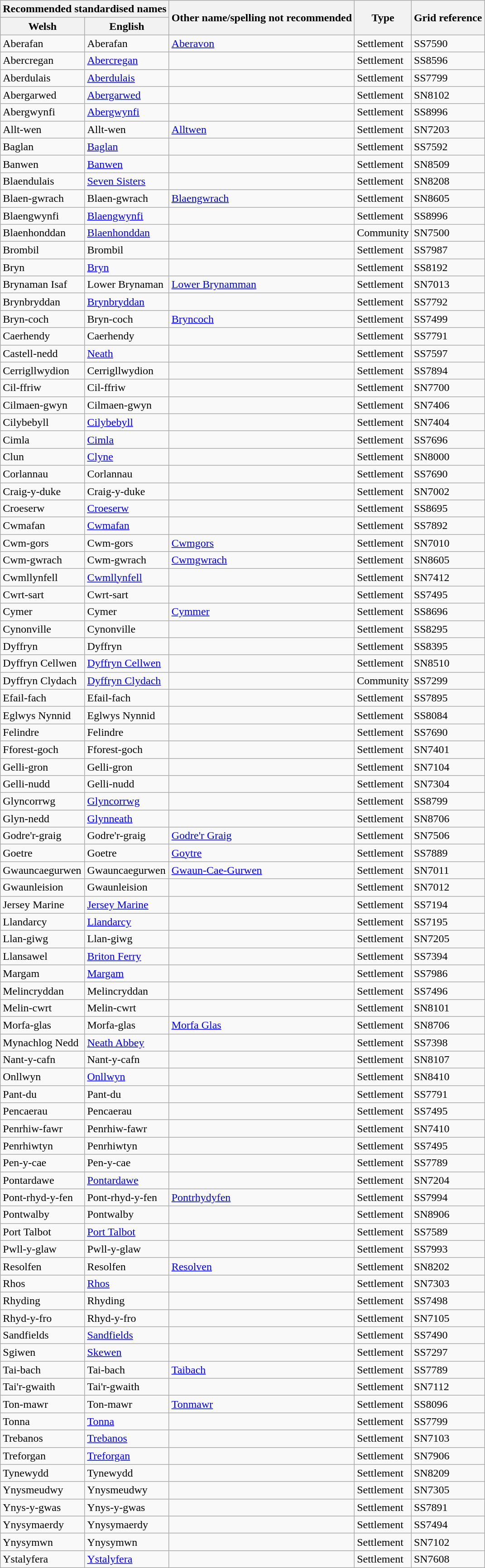<table class="wikitable sortable">
<tr>
<th colspan="2">Recommended standardised names</th>
<th rowspan="2">Other name/spelling not recommended</th>
<th rowspan="2">Type</th>
<th rowspan="2">Grid reference</th>
</tr>
<tr>
<th>Welsh</th>
<th>English</th>
</tr>
<tr>
<td>Aberafan</td>
<td>Aberafan</td>
<td><a href='#'>Aberavon</a></td>
<td>Settlement</td>
<td>SS7590</td>
</tr>
<tr>
<td>Abercregan</td>
<td><a href='#'>Abercregan</a></td>
<td></td>
<td>Settlement</td>
<td>SS8596</td>
</tr>
<tr>
<td>Aberdulais</td>
<td><a href='#'>Aberdulais</a></td>
<td></td>
<td>Settlement</td>
<td>SS7799</td>
</tr>
<tr>
<td>Abergarwed</td>
<td><a href='#'>Abergarwed</a></td>
<td></td>
<td>Settlement</td>
<td>SN8102</td>
</tr>
<tr>
<td>Abergwynfi</td>
<td><a href='#'>Abergwynfi</a></td>
<td></td>
<td>Settlement</td>
<td>SS8996</td>
</tr>
<tr>
<td>Allt-wen</td>
<td>Allt-wen</td>
<td><a href='#'>Alltwen</a></td>
<td>Settlement</td>
<td>SN7203</td>
</tr>
<tr>
<td>Baglan</td>
<td><a href='#'>Baglan</a></td>
<td></td>
<td>Settlement</td>
<td>SS7592</td>
</tr>
<tr>
<td>Banwen</td>
<td><a href='#'>Banwen</a></td>
<td></td>
<td>Settlement</td>
<td>SN8509</td>
</tr>
<tr>
<td>Blaendulais</td>
<td><a href='#'>Seven Sisters</a></td>
<td></td>
<td>Settlement</td>
<td>SN8208</td>
</tr>
<tr>
<td>Blaen-gwrach</td>
<td>Blaen-gwrach</td>
<td><a href='#'>Blaengwrach</a></td>
<td>Settlement</td>
<td>SN8605</td>
</tr>
<tr>
<td>Blaengwynfi</td>
<td><a href='#'>Blaengwynfi</a></td>
<td></td>
<td>Settlement</td>
<td>SS8996</td>
</tr>
<tr>
<td>Blaenhonddan</td>
<td><a href='#'>Blaenhonddan</a></td>
<td></td>
<td>Community</td>
<td>SN7500</td>
</tr>
<tr>
<td>Brombil</td>
<td>Brombil</td>
<td></td>
<td>Settlement</td>
<td>SS7987</td>
</tr>
<tr>
<td>Bryn</td>
<td><a href='#'>Bryn</a></td>
<td></td>
<td>Settlement</td>
<td>SS8192</td>
</tr>
<tr>
<td>Brynaman Isaf</td>
<td>Lower Brynaman</td>
<td><a href='#'>Lower Brynamman</a></td>
<td>Settlement</td>
<td>SN7013</td>
</tr>
<tr>
<td>Brynbryddan</td>
<td><a href='#'>Brynbryddan</a></td>
<td></td>
<td>Settlement</td>
<td>SS7792</td>
</tr>
<tr>
<td>Bryn-coch</td>
<td>Bryn-coch</td>
<td><a href='#'>Bryncoch</a></td>
<td>Settlement</td>
<td>SS7499</td>
</tr>
<tr>
<td>Caerhendy</td>
<td>Caerhendy</td>
<td></td>
<td>Settlement</td>
<td>SS7791</td>
</tr>
<tr>
<td>Castell-nedd</td>
<td><a href='#'>Neath</a></td>
<td></td>
<td>Settlement</td>
<td>SS7597</td>
</tr>
<tr>
<td>Cerrigllwydion</td>
<td>Cerrigllwydion</td>
<td></td>
<td>Settlement</td>
<td>SS7894</td>
</tr>
<tr>
<td>Cil-ffriw</td>
<td>Cil-ffriw</td>
<td></td>
<td>Settlement</td>
<td>SN7700</td>
</tr>
<tr>
<td>Cilmaen-gwyn</td>
<td>Cilmaen-gwyn</td>
<td></td>
<td>Settlement</td>
<td>SN7406</td>
</tr>
<tr>
<td>Cilybebyll</td>
<td><a href='#'>Cilybebyll</a></td>
<td></td>
<td>Settlement</td>
<td>SN7404</td>
</tr>
<tr>
<td>Cimla</td>
<td><a href='#'>Cimla</a></td>
<td></td>
<td>Settlement</td>
<td>SS7696</td>
</tr>
<tr>
<td>Clun</td>
<td><a href='#'>Clyne</a></td>
<td></td>
<td>Settlement</td>
<td>SN8000</td>
</tr>
<tr>
<td>Corlannau</td>
<td>Corlannau</td>
<td></td>
<td>Settlement</td>
<td>SS7690</td>
</tr>
<tr>
<td>Craig-y-duke</td>
<td>Craig-y-duke</td>
<td></td>
<td>Settlement</td>
<td>SN7002</td>
</tr>
<tr>
<td>Croeserw</td>
<td><a href='#'>Croeserw</a></td>
<td></td>
<td>Settlement</td>
<td>SS8695</td>
</tr>
<tr>
<td>Cwmafan</td>
<td><a href='#'>Cwmafan</a></td>
<td></td>
<td>Settlement</td>
<td>SS7892</td>
</tr>
<tr>
<td>Cwm-gors</td>
<td>Cwm-gors</td>
<td><a href='#'>Cwmgors</a></td>
<td>Settlement</td>
<td>SN7010</td>
</tr>
<tr>
<td>Cwm-gwrach</td>
<td>Cwm-gwrach</td>
<td><a href='#'>Cwmgwrach</a></td>
<td>Settlement</td>
<td>SN8605</td>
</tr>
<tr>
<td>Cwmllynfell</td>
<td><a href='#'>Cwmllynfell</a></td>
<td></td>
<td>Settlement</td>
<td>SN7412</td>
</tr>
<tr>
<td>Cwrt-sart</td>
<td>Cwrt-sart</td>
<td></td>
<td>Settlement</td>
<td>SS7495</td>
</tr>
<tr>
<td>Cymer</td>
<td>Cymer</td>
<td><a href='#'>Cymmer</a></td>
<td>Settlement</td>
<td>SS8696</td>
</tr>
<tr>
<td>Cynonville</td>
<td>Cynonville</td>
<td></td>
<td>Settlement</td>
<td>SS8295</td>
</tr>
<tr>
<td>Dyffryn</td>
<td>Dyffryn</td>
<td></td>
<td>Settlement</td>
<td>SS8395</td>
</tr>
<tr>
<td>Dyffryn Cellwen</td>
<td><a href='#'>Dyffryn Cellwen</a></td>
<td></td>
<td>Settlement</td>
<td>SN8510</td>
</tr>
<tr>
<td>Dyffryn Clydach</td>
<td><a href='#'>Dyffryn Clydach</a></td>
<td></td>
<td>Community</td>
<td>SS7299</td>
</tr>
<tr>
<td>Efail-fach</td>
<td>Efail-fach</td>
<td></td>
<td>Settlement</td>
<td>SS7895</td>
</tr>
<tr>
<td>Eglwys Nynnid</td>
<td>Eglwys Nynnid</td>
<td></td>
<td>Settlement</td>
<td>SS8084</td>
</tr>
<tr>
<td>Felindre</td>
<td>Felindre</td>
<td></td>
<td>Settlement</td>
<td>SS7690</td>
</tr>
<tr>
<td>Fforest-goch</td>
<td>Fforest-goch</td>
<td></td>
<td>Settlement</td>
<td>SN7401</td>
</tr>
<tr>
<td>Gelli-gron</td>
<td>Gelli-gron</td>
<td></td>
<td>Settlement</td>
<td>SN7104</td>
</tr>
<tr>
<td>Gelli-nudd</td>
<td>Gelli-nudd</td>
<td></td>
<td>Settlement</td>
<td>SN7304</td>
</tr>
<tr>
<td>Glyncorrwg</td>
<td><a href='#'>Glyncorrwg</a></td>
<td></td>
<td>Settlement</td>
<td>SS8799</td>
</tr>
<tr>
<td>Glyn-nedd</td>
<td><a href='#'>Glynneath</a></td>
<td></td>
<td>Settlement</td>
<td>SN8706</td>
</tr>
<tr>
<td>Godre'r-graig</td>
<td>Godre'r-graig</td>
<td><a href='#'>Godre'r Graig</a></td>
<td>Settlement</td>
<td>SN7506</td>
</tr>
<tr>
<td>Goetre</td>
<td>Goetre</td>
<td><a href='#'>Goytre</a></td>
<td>Settlement</td>
<td>SS7889</td>
</tr>
<tr>
<td>Gwauncaegurwen</td>
<td>Gwauncaegurwen</td>
<td><a href='#'>Gwaun-Cae-Gurwen</a></td>
<td>Settlement</td>
<td>SN7011</td>
</tr>
<tr>
<td>Gwaunleision</td>
<td>Gwaunleision</td>
<td></td>
<td>Settlement</td>
<td>SN7012</td>
</tr>
<tr>
<td>Jersey Marine</td>
<td><a href='#'>Jersey Marine</a></td>
<td></td>
<td>Settlement</td>
<td>SS7194</td>
</tr>
<tr>
<td>Llandarcy</td>
<td><a href='#'>Llandarcy</a></td>
<td></td>
<td>Settlement</td>
<td>SS7195</td>
</tr>
<tr>
<td>Llan-giwg</td>
<td>Llan-giwg</td>
<td></td>
<td>Settlement</td>
<td>SN7205</td>
</tr>
<tr>
<td>Llansawel</td>
<td><a href='#'>Briton Ferry</a></td>
<td></td>
<td>Settlement</td>
<td>SS7394</td>
</tr>
<tr>
<td>Margam</td>
<td><a href='#'>Margam</a></td>
<td></td>
<td>Settlement</td>
<td>SS7986</td>
</tr>
<tr>
<td>Melincryddan</td>
<td>Melincryddan</td>
<td></td>
<td>Settlement</td>
<td>SS7496</td>
</tr>
<tr>
<td>Melin-cwrt</td>
<td>Melin-cwrt</td>
<td></td>
<td>Settlement</td>
<td>SN8101</td>
</tr>
<tr>
<td>Morfa-glas</td>
<td>Morfa-glas</td>
<td><a href='#'>Morfa Glas</a></td>
<td>Settlement</td>
<td>SN8706</td>
</tr>
<tr>
<td>Mynachlog Nedd</td>
<td><a href='#'>Neath Abbey</a></td>
<td></td>
<td>Settlement</td>
<td>SS7398</td>
</tr>
<tr>
<td>Nant-y-cafn</td>
<td>Nant-y-cafn</td>
<td></td>
<td>Settlement</td>
<td>SN8107</td>
</tr>
<tr>
<td>Onllwyn</td>
<td><a href='#'>Onllwyn</a></td>
<td></td>
<td>Settlement</td>
<td>SN8410</td>
</tr>
<tr>
<td>Pant-du</td>
<td>Pant-du</td>
<td></td>
<td>Settlement</td>
<td>SS7791</td>
</tr>
<tr>
<td>Pencaerau</td>
<td>Pencaerau</td>
<td></td>
<td>Settlement</td>
<td>SS7495</td>
</tr>
<tr>
<td>Penrhiw-fawr</td>
<td>Penrhiw-fawr</td>
<td></td>
<td>Settlement</td>
<td>SN7410</td>
</tr>
<tr>
<td>Penrhiwtyn</td>
<td>Penrhiwtyn</td>
<td></td>
<td>Settlement</td>
<td>SS7495</td>
</tr>
<tr>
<td>Pen-y-cae</td>
<td>Pen-y-cae</td>
<td></td>
<td>Settlement</td>
<td>SS7789</td>
</tr>
<tr>
<td>Pontardawe</td>
<td><a href='#'>Pontardawe</a></td>
<td></td>
<td>Settlement</td>
<td>SN7204</td>
</tr>
<tr>
<td>Pont-rhyd-y-fen</td>
<td>Pont-rhyd-y-fen</td>
<td><a href='#'>Pontrhydyfen</a></td>
<td>Settlement</td>
<td>SS7994</td>
</tr>
<tr>
<td>Pontwalby</td>
<td>Pontwalby</td>
<td></td>
<td>Settlement</td>
<td>SN8906</td>
</tr>
<tr>
<td>Port Talbot</td>
<td><a href='#'>Port Talbot</a></td>
<td></td>
<td>Settlement</td>
<td>SS7589</td>
</tr>
<tr>
<td>Pwll-y-glaw</td>
<td>Pwll-y-glaw</td>
<td></td>
<td>Settlement</td>
<td>SS7993</td>
</tr>
<tr>
<td>Resolfen</td>
<td>Resolfen</td>
<td><a href='#'>Resolven</a></td>
<td>Settlement</td>
<td>SN8202</td>
</tr>
<tr>
<td>Rhos</td>
<td><a href='#'>Rhos</a></td>
<td></td>
<td>Settlement</td>
<td>SN7303</td>
</tr>
<tr>
<td>Rhyding</td>
<td>Rhyding</td>
<td></td>
<td>Settlement</td>
<td>SS7498</td>
</tr>
<tr>
<td>Rhyd-y-fro</td>
<td>Rhyd-y-fro</td>
<td></td>
<td>Settlement</td>
<td>SN7105</td>
</tr>
<tr>
<td>Sandfields</td>
<td><a href='#'>Sandfields</a></td>
<td></td>
<td>Settlement</td>
<td>SS7490</td>
</tr>
<tr>
<td>Sgiwen</td>
<td><a href='#'>Skewen</a></td>
<td></td>
<td>Settlement</td>
<td>SS7297</td>
</tr>
<tr>
<td>Tai-bach</td>
<td>Tai-bach</td>
<td><a href='#'>Taibach</a></td>
<td>Settlement</td>
<td>SS7789</td>
</tr>
<tr>
<td>Tai'r-gwaith</td>
<td>Tai'r-gwaith</td>
<td></td>
<td>Settlement</td>
<td>SN7112</td>
</tr>
<tr>
<td>Ton-mawr</td>
<td>Ton-mawr</td>
<td><a href='#'>Tonmawr</a></td>
<td>Settlement</td>
<td>SS8096</td>
</tr>
<tr>
<td>Tonna</td>
<td><a href='#'>Tonna</a></td>
<td></td>
<td>Settlement</td>
<td>SS7799</td>
</tr>
<tr>
<td>Trebanos</td>
<td><a href='#'>Trebanos</a></td>
<td></td>
<td>Settlement</td>
<td>SN7103</td>
</tr>
<tr>
<td>Treforgan</td>
<td><a href='#'>Treforgan</a></td>
<td></td>
<td>Settlement</td>
<td>SN7906</td>
</tr>
<tr>
<td>Tynewydd</td>
<td>Tynewydd</td>
<td></td>
<td>Settlement</td>
<td>SN8209</td>
</tr>
<tr>
<td>Ynysmeudwy</td>
<td>Ynysmeudwy</td>
<td></td>
<td>Settlement</td>
<td>SN7305</td>
</tr>
<tr>
<td>Ynys-y-gwas</td>
<td>Ynys-y-gwas</td>
<td></td>
<td>Settlement</td>
<td>SS7891</td>
</tr>
<tr>
<td>Ynysymaerdy</td>
<td>Ynysymaerdy</td>
<td></td>
<td>Settlement</td>
<td>SS7494</td>
</tr>
<tr>
<td>Ynysymwn</td>
<td>Ynysymwn</td>
<td></td>
<td>Settlement</td>
<td>SN7102</td>
</tr>
<tr>
<td>Ystalyfera</td>
<td><a href='#'>Ystalyfera</a></td>
<td></td>
<td>Settlement</td>
<td>SN7608</td>
</tr>
</table>
